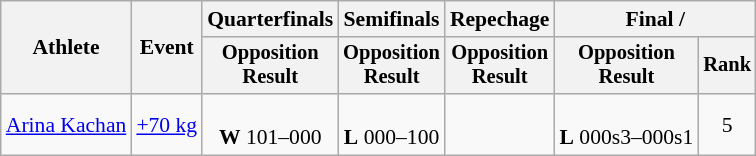<table class="wikitable" style="font-size:90%">
<tr>
<th rowspan="2">Athlete</th>
<th rowspan="2">Event</th>
<th>Quarterfinals</th>
<th>Semifinals</th>
<th>Repechage</th>
<th colspan=2>Final / </th>
</tr>
<tr style="font-size:95%">
<th>Opposition<br>Result</th>
<th>Opposition<br>Result</th>
<th>Opposition<br>Result</th>
<th>Opposition<br>Result</th>
<th>Rank</th>
</tr>
<tr align=center>
<td align=left><a href='#'>Arina Kachan</a></td>
<td align=left><a href='#'>+70 kg</a></td>
<td><br><strong>W</strong> 101–000</td>
<td><br><strong>L</strong> 000–100</td>
<td></td>
<td><br><strong>L</strong> 000s3–000s1</td>
<td>5</td>
</tr>
</table>
